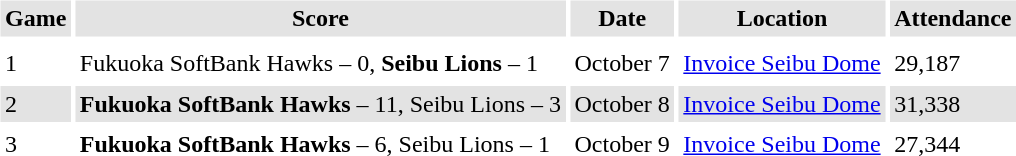<table border="0" cellspacing="3" cellpadding="3">
<tr style="background: #e3e3e3;">
<th>Game</th>
<th>Score</th>
<th>Date</th>
<th>Location</th>
<th>Attendance</th>
</tr>
<tr style="background: #e3e3e3;">
</tr>
<tr>
<td>1</td>
<td>Fukuoka SoftBank Hawks – 0, <strong>Seibu Lions</strong> – 1</td>
<td>October 7</td>
<td><a href='#'>Invoice Seibu Dome</a></td>
<td>29,187</td>
</tr>
<tr style="background: #e3e3e3;">
<td>2</td>
<td><strong>Fukuoka SoftBank Hawks</strong> – 11, Seibu Lions – 3</td>
<td>October 8</td>
<td><a href='#'>Invoice Seibu Dome</a></td>
<td>31,338</td>
</tr>
<tr>
<td>3</td>
<td><strong>Fukuoka SoftBank Hawks</strong> – 6, Seibu Lions – 1</td>
<td>October 9</td>
<td><a href='#'>Invoice Seibu Dome</a></td>
<td>27,344</td>
</tr>
</table>
